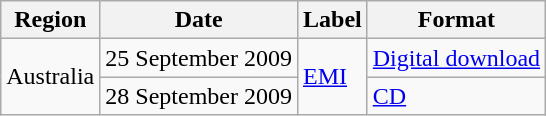<table class="wikitable">
<tr>
<th>Region</th>
<th>Date</th>
<th>Label</th>
<th>Format</th>
</tr>
<tr>
<td rowspan="2">Australia</td>
<td>25 September 2009</td>
<td rowspan="2"><a href='#'>EMI</a></td>
<td><a href='#'>Digital download</a></td>
</tr>
<tr>
<td>28 September 2009</td>
<td><a href='#'>CD</a></td>
</tr>
</table>
